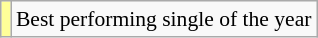<table class="wikitable plainrowheaders" style="font-size:90%;">
<tr>
<td bgcolor=#FFFF99 align=center></td>
<td>Best performing single of the year</td>
</tr>
</table>
